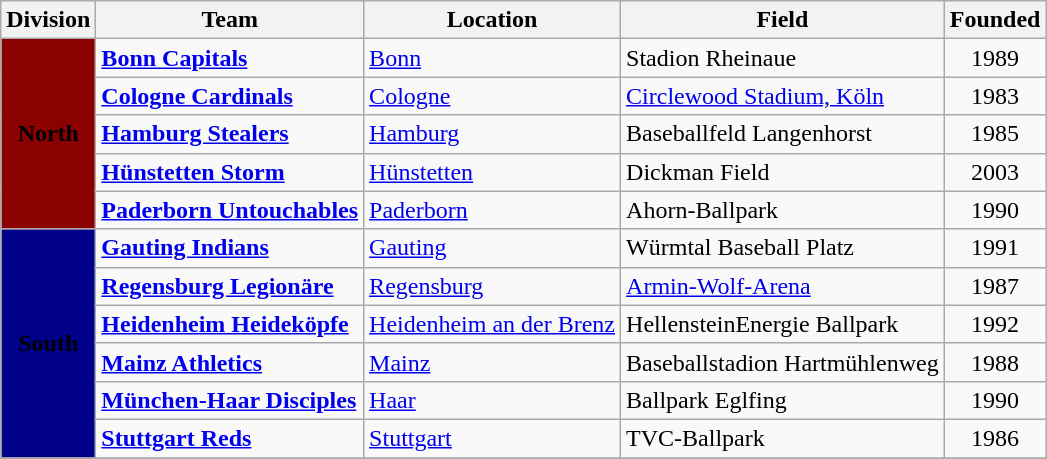<table class="wikitable">
<tr>
<th>Division</th>
<th>Team</th>
<th>Location</th>
<th>Field</th>
<th>Founded</th>
</tr>
<tr>
<th rowspan="5" style="background-color:#8B0000"><span>North</span></th>
<td><strong><a href='#'>Bonn Capitals</a></strong></td>
<td> <a href='#'>Bonn</a></td>
<td>Stadion Rheinaue</td>
<td align=center>1989</td>
</tr>
<tr>
<td><strong><a href='#'>Cologne Cardinals</a></strong></td>
<td> <a href='#'>Cologne</a></td>
<td><a href='#'>Circlewood Stadium, Köln</a></td>
<td align=center>1983</td>
</tr>
<tr>
<td><strong><a href='#'>Hamburg Stealers</a></strong></td>
<td> <a href='#'>Hamburg</a></td>
<td>Baseballfeld Langenhorst</td>
<td align=center>1985</td>
</tr>
<tr>
<td><strong><a href='#'>Hünstetten Storm</a></strong></td>
<td> <a href='#'>Hünstetten</a></td>
<td>Dickman Field</td>
<td align=center>2003</td>
</tr>
<tr>
<td><strong><a href='#'>Paderborn Untouchables</a></strong></td>
<td> <a href='#'>Paderborn</a></td>
<td>Ahorn-Ballpark</td>
<td align=center>1990</td>
</tr>
<tr>
<th rowspan="6" style="background-color:#00008B"><span>South</span></th>
<td><strong><a href='#'>Gauting Indians</a></strong></td>
<td> <a href='#'>Gauting</a></td>
<td>Würmtal Baseball Platz</td>
<td align=center>1991</td>
</tr>
<tr>
<td><strong><a href='#'>Regensburg Legionäre</a></strong></td>
<td> <a href='#'>Regensburg</a></td>
<td><a href='#'>Armin-Wolf-Arena</a></td>
<td align=center>1987</td>
</tr>
<tr>
<td><strong><a href='#'>Heidenheim Heideköpfe</a></strong></td>
<td> <a href='#'>Heidenheim an der Brenz</a></td>
<td>HellensteinEnergie Ballpark</td>
<td align=center>1992</td>
</tr>
<tr>
<td><strong><a href='#'>Mainz Athletics</a></strong></td>
<td> <a href='#'>Mainz</a></td>
<td>Baseballstadion Hartmühlenweg</td>
<td align=center>1988</td>
</tr>
<tr>
<td><strong><a href='#'>München-Haar Disciples</a></strong></td>
<td> <a href='#'>Haar</a></td>
<td>Ballpark Eglfing</td>
<td align=center>1990</td>
</tr>
<tr>
<td><strong><a href='#'>Stuttgart Reds</a></strong></td>
<td> <a href='#'>Stuttgart</a></td>
<td>TVC-Ballpark</td>
<td align=center>1986</td>
</tr>
<tr>
</tr>
</table>
